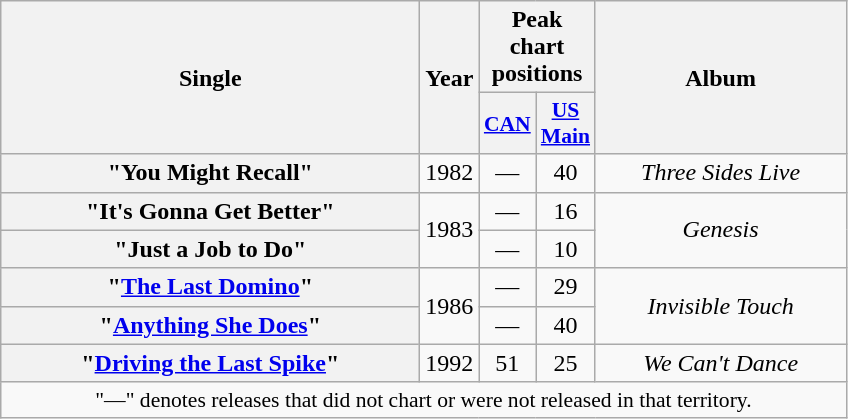<table class="wikitable plainrowheaders" style="text-align:center;">
<tr>
<th rowspan="2" scope="col" style="width:17em;">Single</th>
<th rowspan="2" scope="col" style="width:2em;">Year</th>
<th colspan="2">Peak chart positions</th>
<th rowspan="2" style="width:10em;">Album</th>
</tr>
<tr>
<th scope="col" style="width:2em;font-size:90%;"><a href='#'>CAN</a><br></th>
<th scope="col" style="width:2em;font-size:90%;"><a href='#'>US Main</a><br></th>
</tr>
<tr>
<th scope="row">"You Might Recall"</th>
<td>1982</td>
<td>—</td>
<td>40</td>
<td><em>Three Sides Live</em></td>
</tr>
<tr>
<th scope="row">"It's Gonna Get Better"</th>
<td rowspan="2">1983</td>
<td>—</td>
<td>16</td>
<td rowspan="2"><em>Genesis</em></td>
</tr>
<tr>
<th scope="row">"Just a Job to Do"</th>
<td>—</td>
<td>10</td>
</tr>
<tr>
<th scope="row">"<a href='#'>The Last Domino</a>"</th>
<td rowspan="2">1986</td>
<td>—</td>
<td>29</td>
<td rowspan="2"><em>Invisible Touch</em></td>
</tr>
<tr>
<th scope="row">"<a href='#'>Anything She Does</a>"</th>
<td>—</td>
<td>40</td>
</tr>
<tr>
<th scope="row">"<a href='#'>Driving the Last Spike</a>"</th>
<td>1992</td>
<td>51</td>
<td>25</td>
<td><em>We Can't Dance</em></td>
</tr>
<tr>
<td colspan="5" style="font-size:90%">"—" denotes releases that did not chart or were not released in that territory.</td>
</tr>
</table>
